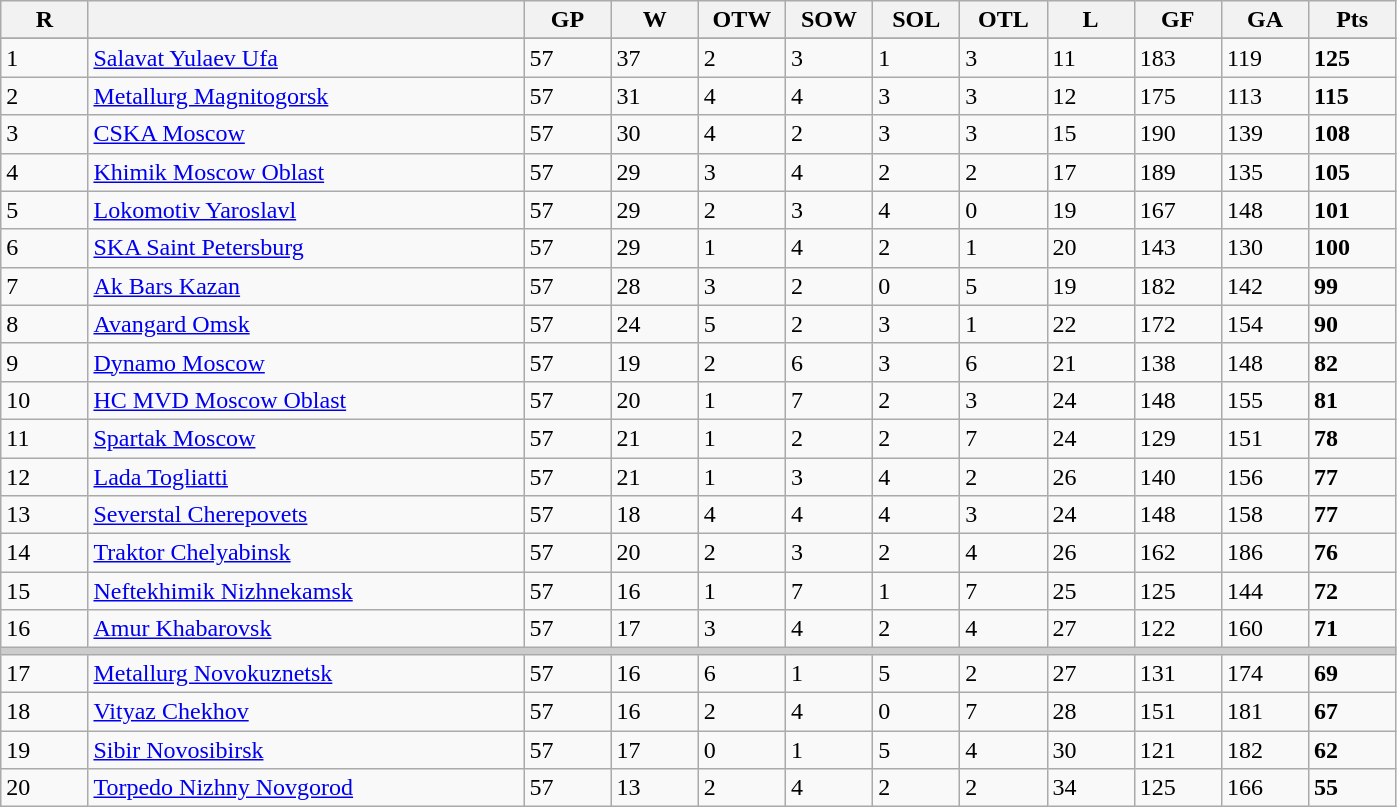<table class="wikitable sortable">
<tr>
<th bgcolor="#DDDDFF" width="5%">R</th>
<th bgcolor="#DDDDFF" width="25%"></th>
<th bgcolor="#DDDDFF" width="5%">GP</th>
<th bgcolor="#DDDDFF" width="5%">W</th>
<th bgcolor="#DDDDFF" width="5%">OTW</th>
<th bgcolor="#DDDDFF" width="5%">SOW</th>
<th bgcolor="#DDDDFF" width="5%">SOL</th>
<th bgcolor="#DDDDFF" width="5%">OTL</th>
<th bgcolor="#DDDDFF" width="5%">L</th>
<th bgcolor="#DDDDFF" width="5%">GF</th>
<th bgcolor="#DDDDFF" width="5%">GA</th>
<th bgcolor="#DDDDFF" width="5%">Pts</th>
</tr>
<tr>
</tr>
<tr>
<td>1</td>
<td><a href='#'>Salavat Yulaev Ufa</a></td>
<td>57</td>
<td>37</td>
<td>2</td>
<td>3</td>
<td>1</td>
<td>3</td>
<td>11</td>
<td>183</td>
<td>119</td>
<td><strong>125</strong></td>
</tr>
<tr>
<td>2</td>
<td><a href='#'>Metallurg Magnitogorsk</a></td>
<td>57</td>
<td>31</td>
<td>4</td>
<td>4</td>
<td>3</td>
<td>3</td>
<td>12</td>
<td>175</td>
<td>113</td>
<td><strong>115</strong></td>
</tr>
<tr>
<td>3</td>
<td><a href='#'>CSKA Moscow</a></td>
<td>57</td>
<td>30</td>
<td>4</td>
<td>2</td>
<td>3</td>
<td>3</td>
<td>15</td>
<td>190</td>
<td>139</td>
<td><strong>108</strong></td>
</tr>
<tr>
<td>4</td>
<td><a href='#'>Khimik Moscow Oblast</a></td>
<td>57</td>
<td>29</td>
<td>3</td>
<td>4</td>
<td>2</td>
<td>2</td>
<td>17</td>
<td>189</td>
<td>135</td>
<td><strong>105</strong></td>
</tr>
<tr>
<td>5</td>
<td><a href='#'>Lokomotiv Yaroslavl</a></td>
<td>57</td>
<td>29</td>
<td>2</td>
<td>3</td>
<td>4</td>
<td>0</td>
<td>19</td>
<td>167</td>
<td>148</td>
<td><strong>101</strong></td>
</tr>
<tr>
<td>6</td>
<td><a href='#'>SKA Saint Petersburg</a></td>
<td>57</td>
<td>29</td>
<td>1</td>
<td>4</td>
<td>2</td>
<td>1</td>
<td>20</td>
<td>143</td>
<td>130</td>
<td><strong>100</strong></td>
</tr>
<tr>
<td>7</td>
<td><a href='#'>Ak Bars Kazan</a></td>
<td>57</td>
<td>28</td>
<td>3</td>
<td>2</td>
<td>0</td>
<td>5</td>
<td>19</td>
<td>182</td>
<td>142</td>
<td><strong>99</strong></td>
</tr>
<tr>
<td>8</td>
<td><a href='#'>Avangard Omsk</a></td>
<td>57</td>
<td>24</td>
<td>5</td>
<td>2</td>
<td>3</td>
<td>1</td>
<td>22</td>
<td>172</td>
<td>154</td>
<td><strong>90</strong></td>
</tr>
<tr>
<td>9</td>
<td><a href='#'>Dynamo Moscow</a></td>
<td>57</td>
<td>19</td>
<td>2</td>
<td>6</td>
<td>3</td>
<td>6</td>
<td>21</td>
<td>138</td>
<td>148</td>
<td><strong>82</strong></td>
</tr>
<tr>
<td>10</td>
<td><a href='#'>HC MVD Moscow Oblast</a></td>
<td>57</td>
<td>20</td>
<td>1</td>
<td>7</td>
<td>2</td>
<td>3</td>
<td>24</td>
<td>148</td>
<td>155</td>
<td><strong>81</strong></td>
</tr>
<tr>
<td>11</td>
<td><a href='#'>Spartak Moscow</a></td>
<td>57</td>
<td>21</td>
<td>1</td>
<td>2</td>
<td>2</td>
<td>7</td>
<td>24</td>
<td>129</td>
<td>151</td>
<td><strong>78</strong></td>
</tr>
<tr>
<td>12</td>
<td><a href='#'>Lada Togliatti</a></td>
<td>57</td>
<td>21</td>
<td>1</td>
<td>3</td>
<td>4</td>
<td>2</td>
<td>26</td>
<td>140</td>
<td>156</td>
<td><strong>77</strong></td>
</tr>
<tr>
<td>13</td>
<td><a href='#'>Severstal Cherepovets</a></td>
<td>57</td>
<td>18</td>
<td>4</td>
<td>4</td>
<td>4</td>
<td>3</td>
<td>24</td>
<td>148</td>
<td>158</td>
<td><strong>77</strong></td>
</tr>
<tr>
<td>14</td>
<td><a href='#'>Traktor Chelyabinsk</a></td>
<td>57</td>
<td>20</td>
<td>2</td>
<td>3</td>
<td>2</td>
<td>4</td>
<td>26</td>
<td>162</td>
<td>186</td>
<td><strong>76</strong></td>
</tr>
<tr>
<td>15</td>
<td><a href='#'>Neftekhimik Nizhnekamsk</a></td>
<td>57</td>
<td>16</td>
<td>1</td>
<td>7</td>
<td>1</td>
<td>7</td>
<td>25</td>
<td>125</td>
<td>144</td>
<td><strong>72</strong></td>
</tr>
<tr>
<td>16</td>
<td><a href='#'>Amur Khabarovsk</a></td>
<td>57</td>
<td>17</td>
<td>3</td>
<td>4</td>
<td>2</td>
<td>4</td>
<td>27</td>
<td>122</td>
<td>160</td>
<td><strong>71</strong></td>
</tr>
<tr class="unsortable" style="color:#cccccc;background-color:#cccccc;height:3px">
<td colspan="13" style="height:3px;font-size:1px">8.5</td>
</tr>
<tr>
<td>17</td>
<td><a href='#'>Metallurg Novokuznetsk</a></td>
<td>57</td>
<td>16</td>
<td>6</td>
<td>1</td>
<td>5</td>
<td>2</td>
<td>27</td>
<td>131</td>
<td>174</td>
<td><strong>69</strong></td>
</tr>
<tr>
<td>18</td>
<td><a href='#'>Vityaz Chekhov</a></td>
<td>57</td>
<td>16</td>
<td>2</td>
<td>4</td>
<td>0</td>
<td>7</td>
<td>28</td>
<td>151</td>
<td>181</td>
<td><strong>67</strong></td>
</tr>
<tr>
<td>19</td>
<td><a href='#'>Sibir Novosibirsk</a></td>
<td>57</td>
<td>17</td>
<td>0</td>
<td>1</td>
<td>5</td>
<td>4</td>
<td>30</td>
<td>121</td>
<td>182</td>
<td><strong>62</strong></td>
</tr>
<tr>
<td>20</td>
<td><a href='#'>Torpedo Nizhny Novgorod</a></td>
<td>57</td>
<td>13</td>
<td>2</td>
<td>4</td>
<td>2</td>
<td>2</td>
<td>34</td>
<td>125</td>
<td>166</td>
<td><strong>55</strong></td>
</tr>
</table>
